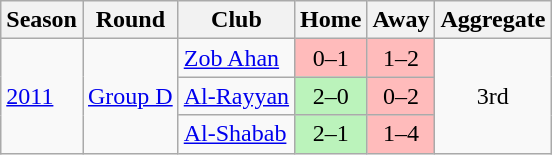<table class="wikitable" style="text-align:left">
<tr>
<th>Season</th>
<th>Round</th>
<th>Club</th>
<th>Home</th>
<th>Away</th>
<th>Aggregate</th>
</tr>
<tr>
<td rowspan="3"><a href='#'>2011</a></td>
<td rowspan="3"><a href='#'>Group D</a></td>
<td> <a href='#'>Zob Ahan</a></td>
<td align="center" style="background: #FFBBBB">0–1</td>
<td align="center" style="background: #FFBBBB">1–2</td>
<td style="text-align:center;" rowspan="3">3rd</td>
</tr>
<tr>
<td> <a href='#'>Al-Rayyan</a></td>
<td align="center" style="background: #BBF3BB">2–0</td>
<td align="center" style="background: #FFBBBB">0–2</td>
</tr>
<tr>
<td> <a href='#'>Al-Shabab</a></td>
<td align="center" style="background: #BBF3BB">2–1</td>
<td align="center" style="background: #FFBBBB">1–4</td>
</tr>
</table>
